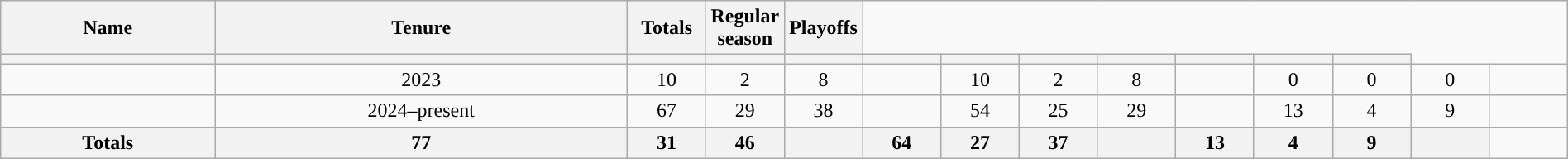<table class="wikitable sortable" style="clear:both; margin:1.5em auto; text-align:center;">
<tr>
<th>Name</th>
<th>Tenure</th>
<th>Totals</th>
<th>Regular season</th>
<th>Playoffs</th>
</tr>
<tr>
<th></th>
<th></th>
<th></th>
<th></th>
<th></th>
<th></th>
<th></th>
<th></th>
<th></th>
<th></th>
<th></th>
<th></th>
</tr>
<tr>
<td> </td>
<td>2023</td>
<td style="width:5%;">10</td>
<td style="width:5%;">2</td>
<td style="width:5%;">8</td>
<td style="width:5%;"></td>
<td style="width:5%;">10</td>
<td style="width:5%;">2</td>
<td style="width:5%;">8</td>
<td style="width:5%;"></td>
<td style="width:5%;">0</td>
<td style="width:5%;">0</td>
<td style="width:5%;">0</td>
<td style="width:5%;"></td>
</tr>
<tr>
<td> </td>
<td>2024–present</td>
<td style="width:5%;">67</td>
<td style="width:5%;">29</td>
<td style="width:5%;">38</td>
<td style="width:5%;"></td>
<td style="width:5%;">54</td>
<td style="width:5%;">25</td>
<td style="width:5%;">29</td>
<td style="width:5%;"></td>
<td style="width:5%;">13</td>
<td style="width:5%;">4</td>
<td style="width:5%;">9</td>
<td style="width:5%;"></td>
</tr>
<tr>
<th>Totals</th>
<th>77</th>
<th>31</th>
<th>46</th>
<th></th>
<th>64</th>
<th>27</th>
<th>37</th>
<th></th>
<th>13</th>
<th>4</th>
<th>9</th>
<th></th>
</tr>
</table>
